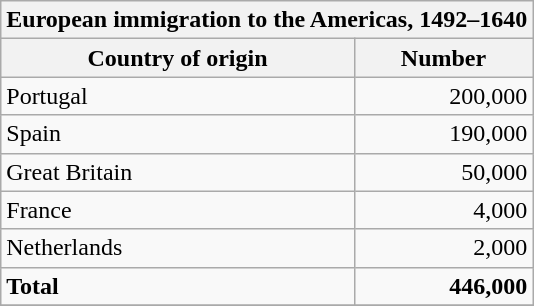<table class="wikitable sortable" style="text-align:right">
<tr>
<th colspan="4">European immigration to the Americas, 1492–1640</th>
</tr>
<tr>
<th>Country of origin</th>
<th>Number</th>
</tr>
<tr>
<td align="left">Portugal</td>
<td>200,000</td>
</tr>
<tr>
<td align="left">Spain</td>
<td>190,000</td>
</tr>
<tr>
<td align="left">Great Britain</td>
<td>50,000</td>
</tr>
<tr>
<td align="left">France</td>
<td>4,000</td>
</tr>
<tr>
<td align="left">Netherlands</td>
<td>2,000</td>
</tr>
<tr>
<td align="left"><strong>Total</strong></td>
<td><strong>446,000</strong></td>
</tr>
<tr>
</tr>
</table>
